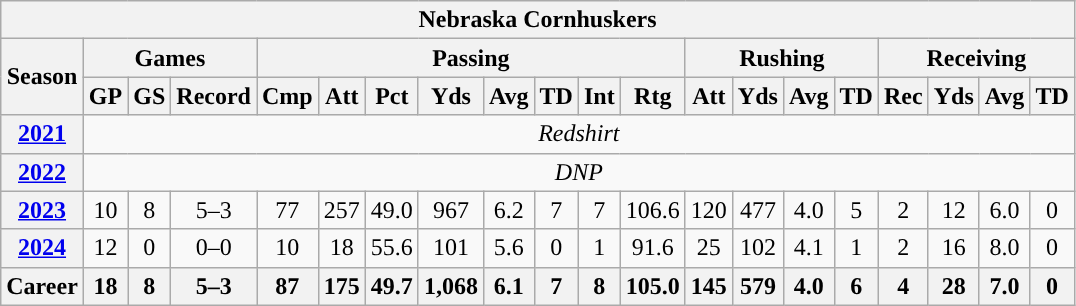<table class="wikitable" style="text-align:center;">
<tr>
<th colspan="20">Nebraska Cornhuskers</th>
</tr>
<tr>
<th rowspan="2">Season</th>
<th colspan="3">Games</th>
<th colspan="8">Passing</th>
<th colspan="4">Rushing</th>
<th colspan="4">Receiving</th>
</tr>
<tr>
<th>GP</th>
<th>GS</th>
<th>Record</th>
<th>Cmp</th>
<th>Att</th>
<th>Pct</th>
<th>Yds</th>
<th>Avg</th>
<th>TD</th>
<th>Int</th>
<th>Rtg</th>
<th>Att</th>
<th>Yds</th>
<th>Avg</th>
<th>TD</th>
<th>Rec</th>
<th>Yds</th>
<th>Avg</th>
<th>TD</th>
</tr>
<tr>
<th><a href='#'>2021</a></th>
<td colspan="19"><em>Redshirt </em></td>
</tr>
<tr>
<th><a href='#'>2022</a></th>
<td colspan="19"><em>DNP</em></td>
</tr>
<tr>
<th><a href='#'>2023</a></th>
<td>10</td>
<td>8</td>
<td>5–3</td>
<td>77</td>
<td>257</td>
<td>49.0</td>
<td>967</td>
<td>6.2</td>
<td>7</td>
<td>7</td>
<td>106.6</td>
<td>120</td>
<td>477</td>
<td>4.0</td>
<td>5</td>
<td>2</td>
<td>12</td>
<td>6.0</td>
<td>0</td>
</tr>
<tr>
<th><a href='#'>2024</a></th>
<td>12</td>
<td>0</td>
<td>0–0</td>
<td>10</td>
<td>18</td>
<td>55.6</td>
<td>101</td>
<td>5.6</td>
<td>0</td>
<td>1</td>
<td>91.6</td>
<td>25</td>
<td>102</td>
<td>4.1</td>
<td>1</td>
<td>2</td>
<td>16</td>
<td>8.0</td>
<td>0</td>
</tr>
<tr>
<th>Career</th>
<th>18</th>
<th>8</th>
<th>5–3</th>
<th>87</th>
<th>175</th>
<th>49.7</th>
<th>1,068</th>
<th>6.1</th>
<th>7</th>
<th>8</th>
<th>105.0</th>
<th>145</th>
<th>579</th>
<th>4.0</th>
<th>6</th>
<th>4</th>
<th>28</th>
<th>7.0</th>
<th>0</th>
</tr>
</table>
